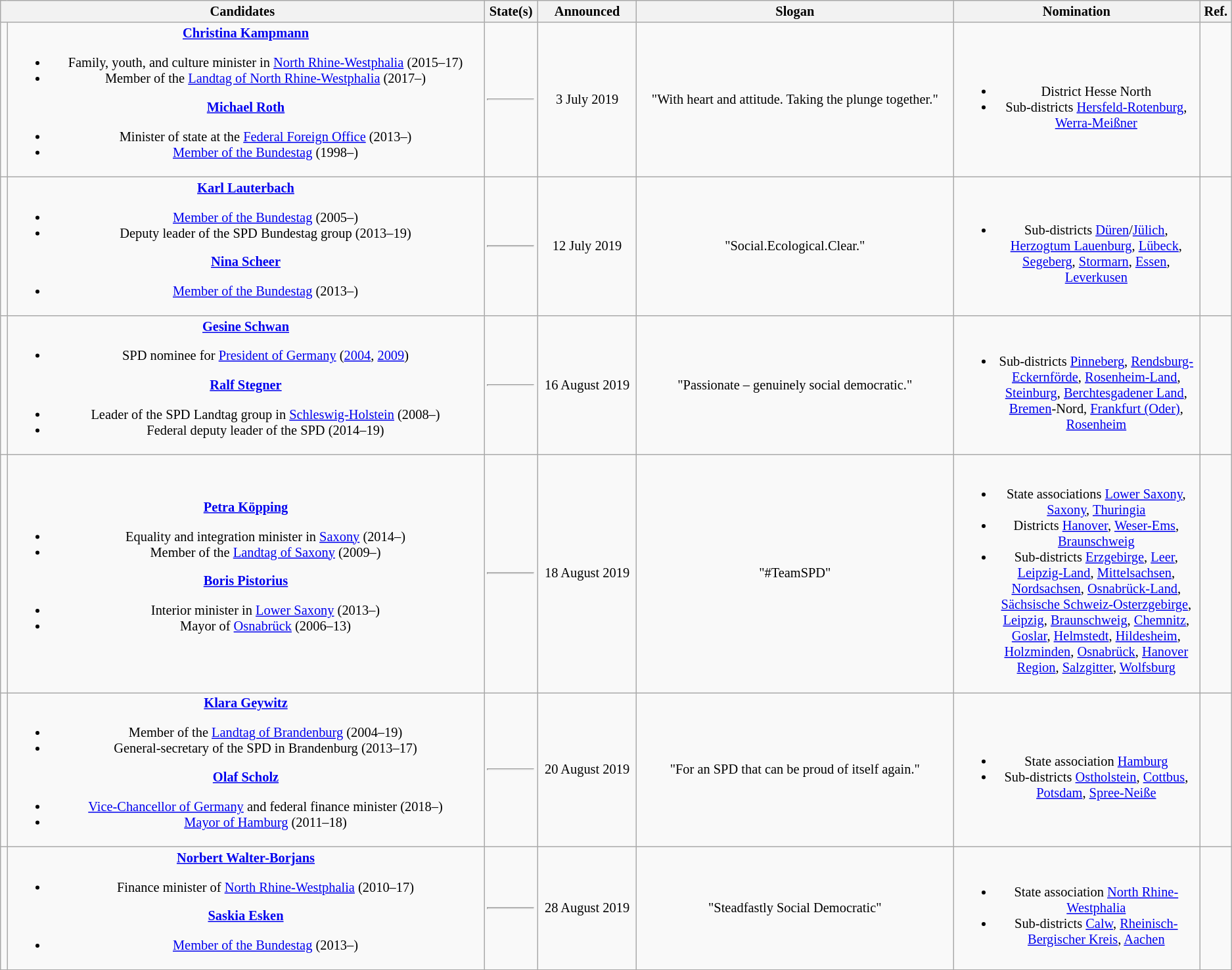<table class="wikitable" style="text-align:center; font-size:85%">
<tr>
<th colspan=2>Candidates</th>
<th>State(s)</th>
<th>Announced</th>
<th>Slogan</th>
<th style="width:20%">Nomination</th>
<th>Ref.</th>
</tr>
<tr>
<td></td>
<td><strong><a href='#'>Christina Kampmann</a></strong><br><ul><li>Family, youth, and culture minister in <a href='#'>North Rhine-Westphalia</a> (2015–17)</li><li>Member of the <a href='#'>Landtag of North Rhine-Westphalia</a> (2017–)</li></ul><strong><a href='#'>Michael Roth</a></strong><ul><li>Minister of state at the <a href='#'>Federal Foreign Office</a> (2013–)</li><li><a href='#'>Member of the Bundestag</a> (1998–)</li></ul></td>
<td><hr></td>
<td>3 July 2019</td>
<td>"With heart and attitude. Taking the plunge together."<br><em></em></td>
<td><br><ul><li>District Hesse North</li><li>Sub-districts <a href='#'>Hersfeld-Rotenburg</a>, <a href='#'>Werra-Meißner</a></li></ul></td>
<td></td>
</tr>
<tr>
<td></td>
<td><strong><a href='#'>Karl Lauterbach</a></strong><br><ul><li><a href='#'>Member of the Bundestag</a> (2005–)</li><li>Deputy leader of the SPD Bundestag group (2013–19)</li></ul><strong><a href='#'>Nina Scheer</a></strong><ul><li><a href='#'>Member of the Bundestag</a> (2013–)</li></ul></td>
<td><hr></td>
<td>12 July 2019</td>
<td>"Social.Ecological.Clear."<br><em></em></td>
<td><br><ul><li>Sub-districts <a href='#'>Düren</a>/<a href='#'>Jülich</a>, <a href='#'>Herzogtum Lauenburg</a>, <a href='#'>Lübeck</a>, <a href='#'>Segeberg</a>, <a href='#'>Stormarn</a>, <a href='#'>Essen</a>, <a href='#'>Leverkusen</a></li></ul></td>
<td></td>
</tr>
<tr>
<td></td>
<td><strong><a href='#'>Gesine Schwan</a></strong><br><ul><li>SPD nominee for <a href='#'>President of Germany</a> (<a href='#'>2004</a>, <a href='#'>2009</a>)</li></ul><strong><a href='#'>Ralf Stegner</a></strong><ul><li>Leader of the SPD Landtag group in <a href='#'>Schleswig-Holstein</a> (2008–)</li><li>Federal deputy leader of the SPD (2014–19)</li></ul></td>
<td><hr></td>
<td>16 August 2019</td>
<td>"Passionate – genuinely social democratic."<br><em></em></td>
<td><br><ul><li>Sub-districts <a href='#'>Pinneberg</a>, <a href='#'>Rendsburg-Eckernförde</a>, <a href='#'>Rosenheim-Land</a>, <a href='#'>Steinburg</a>, <a href='#'>Berchtesgadener Land</a>, <a href='#'>Bremen</a>-Nord, <a href='#'>Frankfurt (Oder)</a>, <a href='#'>Rosenheim</a></li></ul></td>
<td></td>
</tr>
<tr>
<td><br></td>
<td><strong><a href='#'>Petra Köpping</a></strong><br><ul><li>Equality and integration minister in <a href='#'>Saxony</a> (2014–)</li><li>Member of the <a href='#'>Landtag of Saxony</a> (2009–)</li></ul><strong><a href='#'>Boris Pistorius</a></strong><ul><li>Interior minister in <a href='#'>Lower Saxony</a> (2013–)</li><li>Mayor of <a href='#'>Osnabrück</a> (2006–13)</li></ul></td>
<td><hr></td>
<td>18 August 2019</td>
<td>"#TeamSPD"</td>
<td><br><ul><li>State associations <a href='#'>Lower Saxony</a>, <a href='#'>Saxony</a>, <a href='#'>Thuringia</a></li><li>Districts <a href='#'>Hanover</a>, <a href='#'>Weser-Ems</a>, <a href='#'>Braunschweig</a></li><li>Sub-districts  <a href='#'>Erzgebirge</a>, <a href='#'>Leer</a>, <a href='#'>Leipzig-Land</a>, <a href='#'>Mittelsachsen</a>, <a href='#'>Nordsachsen</a>, <a href='#'>Osnabrück-Land</a>, <a href='#'>Sächsische Schweiz-Osterzgebirge</a>, <a href='#'>Leipzig</a>, <a href='#'>Braunschweig</a>, <a href='#'>Chemnitz</a>, <a href='#'>Goslar</a>, <a href='#'>Helmstedt</a>, <a href='#'>Hildesheim</a>, <a href='#'>Holzminden</a>, <a href='#'>Osnabrück</a>, <a href='#'>Hanover Region</a>, <a href='#'>Salzgitter</a>, <a href='#'>Wolfsburg</a></li></ul></td>
<td></td>
</tr>
<tr>
<td></td>
<td><strong><a href='#'>Klara Geywitz</a></strong><br><ul><li>Member of the <a href='#'>Landtag of Brandenburg</a> (2004–19)</li><li>General-secretary of the SPD in Brandenburg (2013–17)</li></ul><strong><a href='#'>Olaf Scholz</a></strong><ul><li><a href='#'>Vice-Chancellor of Germany</a> and federal finance minister (2018–)</li><li><a href='#'>Mayor of Hamburg</a> (2011–18)</li></ul></td>
<td><hr></td>
<td>20 August 2019</td>
<td>"For an SPD that can be proud of itself again."<br><em></em></td>
<td><br><ul><li>State association <a href='#'>Hamburg</a></li><li>Sub-districts <a href='#'>Ostholstein</a>, <a href='#'>Cottbus</a>, <a href='#'>Potsdam</a>, <a href='#'>Spree-Neiße</a></li></ul></td>
<td></td>
</tr>
<tr>
<td></td>
<td><strong><a href='#'>Norbert Walter-Borjans</a></strong><br><ul><li>Finance minister of <a href='#'>North Rhine-Westphalia</a> (2010–17)</li></ul><strong><a href='#'>Saskia Esken</a></strong><ul><li><a href='#'>Member of the Bundestag</a> (2013–)</li></ul></td>
<td><hr></td>
<td>28 August 2019</td>
<td>"Steadfastly Social Democratic"<br><em></em></td>
<td><br><ul><li>State association <a href='#'>North Rhine-Westphalia</a></li><li>Sub-districts <a href='#'>Calw</a>, <a href='#'>Rheinisch-Bergischer Kreis</a>, <a href='#'>Aachen</a></li></ul></td>
<td></td>
</tr>
</table>
